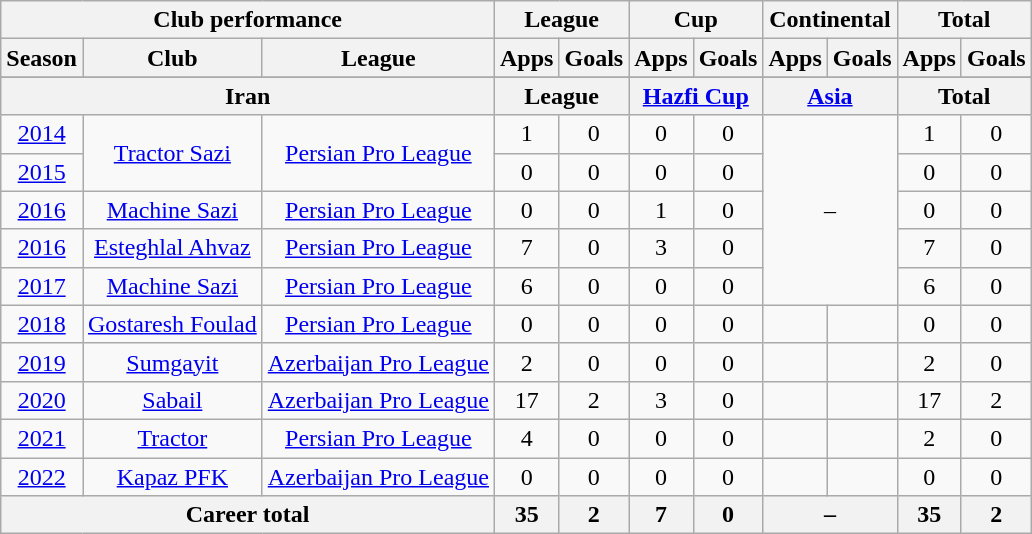<table class="wikitable" style="text-align:center">
<tr>
<th colspan="3">Club performance</th>
<th colspan="2">League</th>
<th colspan="2">Cup</th>
<th colspan="2">Continental</th>
<th colspan="2">Total</th>
</tr>
<tr>
<th>Season</th>
<th>Club</th>
<th>League</th>
<th>Apps</th>
<th>Goals</th>
<th>Apps</th>
<th>Goals</th>
<th>Apps</th>
<th>Goals</th>
<th>Apps</th>
<th>Goals</th>
</tr>
<tr>
</tr>
<tr>
<th colspan="3">Iran</th>
<th colspan="2">League</th>
<th colspan="2"><a href='#'>Hazfi Cup</a></th>
<th colspan="2"><a href='#'>Asia</a></th>
<th colspan="2">Total</th>
</tr>
<tr>
<td><a href='#'>2014</a></td>
<td rowspan="2"><a href='#'>Tractor Sazi</a></td>
<td rowspan="2"><a href='#'>Persian Pro League</a></td>
<td>1</td>
<td>0</td>
<td>0</td>
<td>0</td>
<td colspan="2" rowspan="5">–</td>
<td>1</td>
<td>0</td>
</tr>
<tr>
<td><a href='#'>2015</a></td>
<td>0</td>
<td>0</td>
<td>0</td>
<td>0</td>
<td>0</td>
<td>0</td>
</tr>
<tr>
<td><a href='#'>2016</a></td>
<td><a href='#'>Machine Sazi</a></td>
<td><a href='#'>Persian Pro League</a></td>
<td>0</td>
<td>0</td>
<td>1</td>
<td>0</td>
<td>0</td>
<td>0</td>
</tr>
<tr>
<td><a href='#'>2016</a></td>
<td rowspan="1"><a href='#'>Esteghlal Ahvaz</a></td>
<td rowspan="1"><a href='#'>Persian Pro League</a></td>
<td>7</td>
<td>0</td>
<td>3</td>
<td>0</td>
<td>7</td>
<td>0</td>
</tr>
<tr>
<td><a href='#'>2017</a></td>
<td><a href='#'>Machine Sazi</a></td>
<td><a href='#'>Persian Pro League</a></td>
<td>6</td>
<td>0</td>
<td>0</td>
<td>0</td>
<td>6</td>
<td>0</td>
</tr>
<tr>
<td><a href='#'>2018</a></td>
<td><a href='#'>Gostaresh Foulad</a></td>
<td><a href='#'>Persian Pro League</a></td>
<td>0</td>
<td>0</td>
<td>0</td>
<td>0</td>
<td></td>
<td></td>
<td>0</td>
<td>0</td>
</tr>
<tr>
<td><a href='#'>2019</a></td>
<td><a href='#'>Sumgayit</a></td>
<td><a href='#'>Azerbaijan Pro League</a></td>
<td>2</td>
<td>0</td>
<td>0</td>
<td>0</td>
<td></td>
<td></td>
<td>2</td>
<td>0</td>
</tr>
<tr>
<td><a href='#'>2020</a></td>
<td><a href='#'>Sabail</a></td>
<td><a href='#'>Azerbaijan Pro League</a></td>
<td>17</td>
<td>2</td>
<td>3</td>
<td>0</td>
<td></td>
<td></td>
<td>17</td>
<td>2</td>
</tr>
<tr>
<td><a href='#'>2021</a></td>
<td><a href='#'>Tractor</a></td>
<td><a href='#'>Persian Pro League</a></td>
<td>4</td>
<td>0</td>
<td>0</td>
<td>0</td>
<td></td>
<td></td>
<td>2</td>
<td>0</td>
</tr>
<tr>
<td><a href='#'>2022</a></td>
<td><a href='#'>Kapaz PFK</a></td>
<td><a href='#'>Azerbaijan Pro League</a></td>
<td>0</td>
<td>0</td>
<td>0</td>
<td>0</td>
<td></td>
<td></td>
<td>0</td>
<td>0</td>
</tr>
<tr>
<th colspan="3">Career total</th>
<th>35</th>
<th>2</th>
<th>7</th>
<th>0</th>
<th colspan="2">–</th>
<th>35</th>
<th>2</th>
</tr>
</table>
